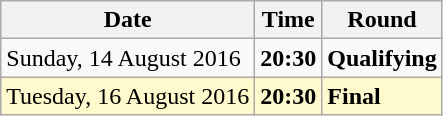<table class="wikitable">
<tr>
<th>Date</th>
<th>Time</th>
<th>Round</th>
</tr>
<tr>
<td>Sunday, 14 August 2016</td>
<td><strong>20:30</strong></td>
<td><strong>Qualifying</strong></td>
</tr>
<tr style=background:lemonchiffon>
<td>Tuesday, 16 August 2016</td>
<td><strong>20:30</strong></td>
<td><strong>Final</strong></td>
</tr>
</table>
